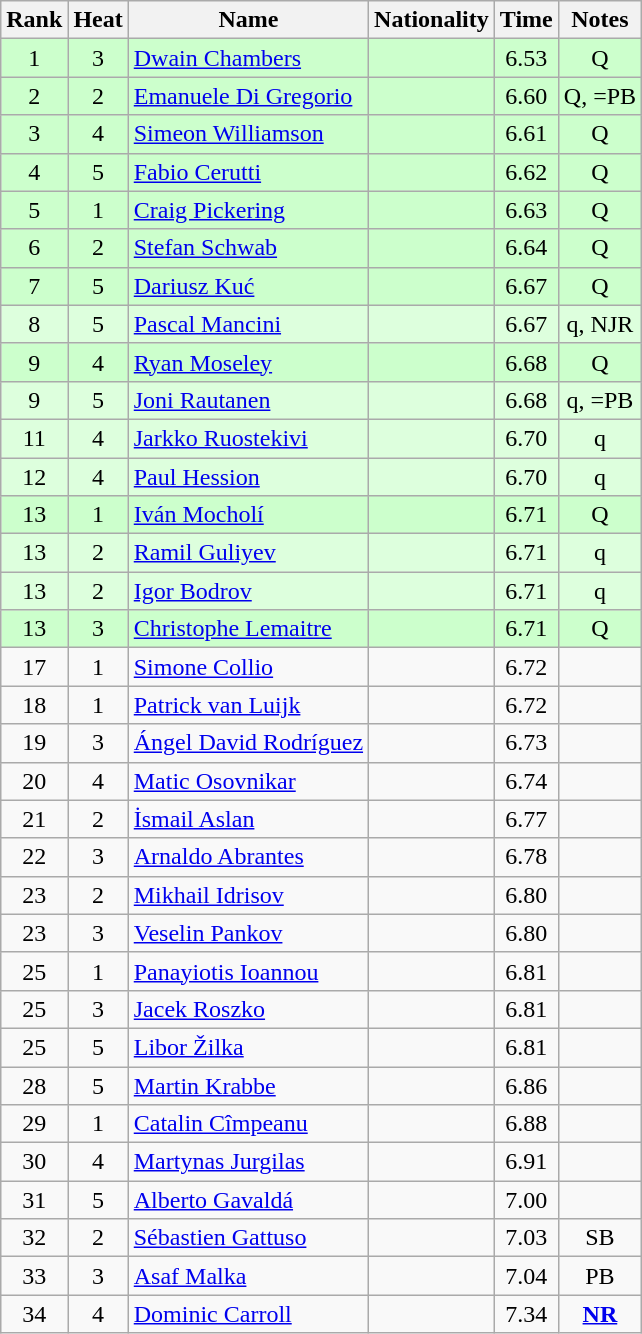<table class="wikitable sortable" style="text-align:center">
<tr>
<th>Rank</th>
<th>Heat</th>
<th>Name</th>
<th>Nationality</th>
<th>Time</th>
<th>Notes</th>
</tr>
<tr bgcolor=ccffcc>
<td>1</td>
<td>3</td>
<td align="left"><a href='#'>Dwain Chambers</a></td>
<td align=left></td>
<td>6.53</td>
<td>Q</td>
</tr>
<tr bgcolor=ccffcc>
<td>2</td>
<td>2</td>
<td align="left"><a href='#'>Emanuele Di Gregorio</a></td>
<td align=left></td>
<td>6.60</td>
<td>Q, =PB</td>
</tr>
<tr bgcolor=ccffcc>
<td>3</td>
<td>4</td>
<td align="left"><a href='#'>Simeon Williamson</a></td>
<td align=left></td>
<td>6.61</td>
<td>Q</td>
</tr>
<tr bgcolor=ccffcc>
<td>4</td>
<td>5</td>
<td align="left"><a href='#'>Fabio Cerutti</a></td>
<td align=left></td>
<td>6.62</td>
<td>Q</td>
</tr>
<tr bgcolor=ccffcc>
<td>5</td>
<td>1</td>
<td align="left"><a href='#'>Craig Pickering</a></td>
<td align=left></td>
<td>6.63</td>
<td>Q</td>
</tr>
<tr bgcolor=ccffcc>
<td>6</td>
<td>2</td>
<td align="left"><a href='#'>Stefan Schwab</a></td>
<td align=left></td>
<td>6.64</td>
<td>Q</td>
</tr>
<tr bgcolor=ccffcc>
<td>7</td>
<td>5</td>
<td align="left"><a href='#'>Dariusz Kuć</a></td>
<td align=left></td>
<td>6.67</td>
<td>Q</td>
</tr>
<tr bgcolor=ddffdd>
<td>8</td>
<td>5</td>
<td align="left"><a href='#'>Pascal Mancini</a></td>
<td align=left></td>
<td>6.67</td>
<td>q, NJR</td>
</tr>
<tr bgcolor=ccffcc>
<td>9</td>
<td>4</td>
<td align="left"><a href='#'>Ryan Moseley</a></td>
<td align=left></td>
<td>6.68</td>
<td>Q</td>
</tr>
<tr bgcolor=ddffdd>
<td>9</td>
<td>5</td>
<td align="left"><a href='#'>Joni Rautanen</a></td>
<td align=left></td>
<td>6.68</td>
<td>q, =PB</td>
</tr>
<tr bgcolor=ddffdd>
<td>11</td>
<td>4</td>
<td align="left"><a href='#'>Jarkko Ruostekivi</a></td>
<td align=left></td>
<td>6.70</td>
<td>q</td>
</tr>
<tr bgcolor=ddffdd>
<td>12</td>
<td>4</td>
<td align="left"><a href='#'>Paul Hession</a></td>
<td align=left></td>
<td>6.70</td>
<td>q</td>
</tr>
<tr bgcolor=ccffcc>
<td>13</td>
<td>1</td>
<td align="left"><a href='#'>Iván Mocholí</a></td>
<td align=left></td>
<td>6.71</td>
<td>Q</td>
</tr>
<tr bgcolor=ddffdd>
<td>13</td>
<td>2</td>
<td align="left"><a href='#'>Ramil Guliyev</a></td>
<td align=left></td>
<td>6.71</td>
<td>q</td>
</tr>
<tr bgcolor=ddffdd>
<td>13</td>
<td>2</td>
<td align="left"><a href='#'>Igor Bodrov</a></td>
<td align=left></td>
<td>6.71</td>
<td>q</td>
</tr>
<tr bgcolor=ccffcc>
<td>13</td>
<td>3</td>
<td align="left"><a href='#'>Christophe Lemaitre</a></td>
<td align=left></td>
<td>6.71</td>
<td>Q</td>
</tr>
<tr>
<td>17</td>
<td>1</td>
<td align="left"><a href='#'>Simone Collio</a></td>
<td align=left></td>
<td>6.72</td>
<td></td>
</tr>
<tr>
<td>18</td>
<td>1</td>
<td align="left"><a href='#'>Patrick van Luijk</a></td>
<td align=left></td>
<td>6.72</td>
<td></td>
</tr>
<tr>
<td>19</td>
<td>3</td>
<td align="left"><a href='#'>Ángel David Rodríguez</a></td>
<td align=left></td>
<td>6.73</td>
<td></td>
</tr>
<tr>
<td>20</td>
<td>4</td>
<td align="left"><a href='#'>Matic Osovnikar</a></td>
<td align=left></td>
<td>6.74</td>
<td></td>
</tr>
<tr>
<td>21</td>
<td>2</td>
<td align="left"><a href='#'>İsmail Aslan</a></td>
<td align=left></td>
<td>6.77</td>
<td></td>
</tr>
<tr>
<td>22</td>
<td>3</td>
<td align="left"><a href='#'>Arnaldo Abrantes</a></td>
<td align=left></td>
<td>6.78</td>
<td></td>
</tr>
<tr>
<td>23</td>
<td>2</td>
<td align="left"><a href='#'>Mikhail Idrisov</a></td>
<td align=left></td>
<td>6.80</td>
<td></td>
</tr>
<tr>
<td>23</td>
<td>3</td>
<td align="left"><a href='#'>Veselin Pankov</a></td>
<td align=left></td>
<td>6.80</td>
<td></td>
</tr>
<tr>
<td>25</td>
<td>1</td>
<td align="left"><a href='#'>Panayiotis Ioannou</a></td>
<td align=left></td>
<td>6.81</td>
<td></td>
</tr>
<tr>
<td>25</td>
<td>3</td>
<td align="left"><a href='#'>Jacek Roszko</a></td>
<td align=left></td>
<td>6.81</td>
<td></td>
</tr>
<tr>
<td>25</td>
<td>5</td>
<td align="left"><a href='#'>Libor Žilka</a></td>
<td align=left></td>
<td>6.81</td>
<td></td>
</tr>
<tr>
<td>28</td>
<td>5</td>
<td align="left"><a href='#'>Martin Krabbe</a></td>
<td align=left></td>
<td>6.86</td>
<td></td>
</tr>
<tr>
<td>29</td>
<td>1</td>
<td align="left"><a href='#'>Catalin Cîmpeanu</a></td>
<td align=left></td>
<td>6.88</td>
<td></td>
</tr>
<tr>
<td>30</td>
<td>4</td>
<td align="left"><a href='#'>Martynas Jurgilas</a></td>
<td align=left></td>
<td>6.91</td>
<td></td>
</tr>
<tr>
<td>31</td>
<td>5</td>
<td align="left"><a href='#'>Alberto Gavaldá</a></td>
<td align=left></td>
<td>7.00</td>
<td></td>
</tr>
<tr>
<td>32</td>
<td>2</td>
<td align="left"><a href='#'>Sébastien Gattuso</a></td>
<td align=left></td>
<td>7.03</td>
<td>SB</td>
</tr>
<tr>
<td>33</td>
<td>3</td>
<td align="left"><a href='#'>Asaf Malka</a></td>
<td align=left></td>
<td>7.04</td>
<td>PB</td>
</tr>
<tr>
<td>34</td>
<td>4</td>
<td align="left"><a href='#'>Dominic Carroll</a></td>
<td align=left></td>
<td>7.34</td>
<td><strong><a href='#'>NR</a></strong></td>
</tr>
</table>
